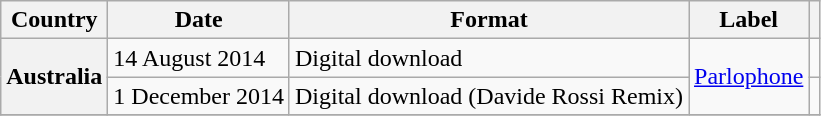<table class="wikitable plainrowheaders">
<tr>
<th scope="col">Country</th>
<th scope="col">Date</th>
<th scope="col">Format</th>
<th scope="col">Label</th>
<th></th>
</tr>
<tr>
<th scope="row" rowspan="2">Australia</th>
<td>14 August 2014</td>
<td>Digital download</td>
<td rowspan="2"><a href='#'>Parlophone</a></td>
<td></td>
</tr>
<tr>
<td>1 December 2014</td>
<td>Digital download (Davide Rossi Remix)</td>
<td></td>
</tr>
<tr>
</tr>
</table>
